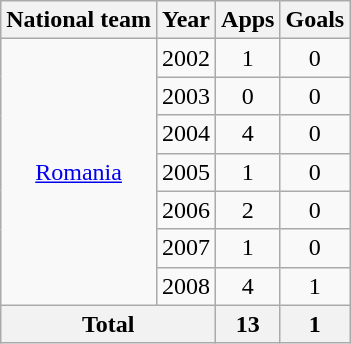<table class="wikitable" style="text-align:center">
<tr>
<th>National team</th>
<th>Year</th>
<th>Apps</th>
<th>Goals</th>
</tr>
<tr>
<td rowspan="7"><a href='#'>Romania</a></td>
<td>2002</td>
<td>1</td>
<td>0</td>
</tr>
<tr>
<td>2003</td>
<td>0</td>
<td>0</td>
</tr>
<tr>
<td>2004</td>
<td>4</td>
<td>0</td>
</tr>
<tr>
<td>2005</td>
<td>1</td>
<td>0</td>
</tr>
<tr>
<td>2006</td>
<td>2</td>
<td>0</td>
</tr>
<tr>
<td>2007</td>
<td>1</td>
<td>0</td>
</tr>
<tr>
<td>2008</td>
<td>4</td>
<td>1</td>
</tr>
<tr>
<th colspan="2">Total</th>
<th>13</th>
<th>1</th>
</tr>
</table>
